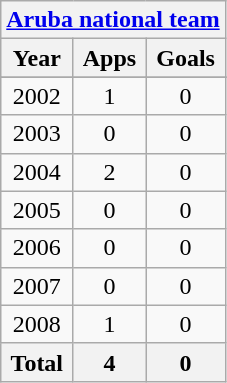<table class="wikitable" style="text-align:center">
<tr>
<th colspan=3><a href='#'>Aruba national team</a></th>
</tr>
<tr>
<th>Year</th>
<th>Apps</th>
<th>Goals</th>
</tr>
<tr>
</tr>
<tr>
<td>2002</td>
<td>1</td>
<td>0</td>
</tr>
<tr>
<td>2003</td>
<td>0</td>
<td>0</td>
</tr>
<tr>
<td>2004</td>
<td>2</td>
<td>0</td>
</tr>
<tr>
<td>2005</td>
<td>0</td>
<td>0</td>
</tr>
<tr>
<td>2006</td>
<td>0</td>
<td>0</td>
</tr>
<tr>
<td>2007</td>
<td>0</td>
<td>0</td>
</tr>
<tr>
<td>2008</td>
<td>1</td>
<td>0</td>
</tr>
<tr>
<th>Total</th>
<th>4</th>
<th>0</th>
</tr>
</table>
